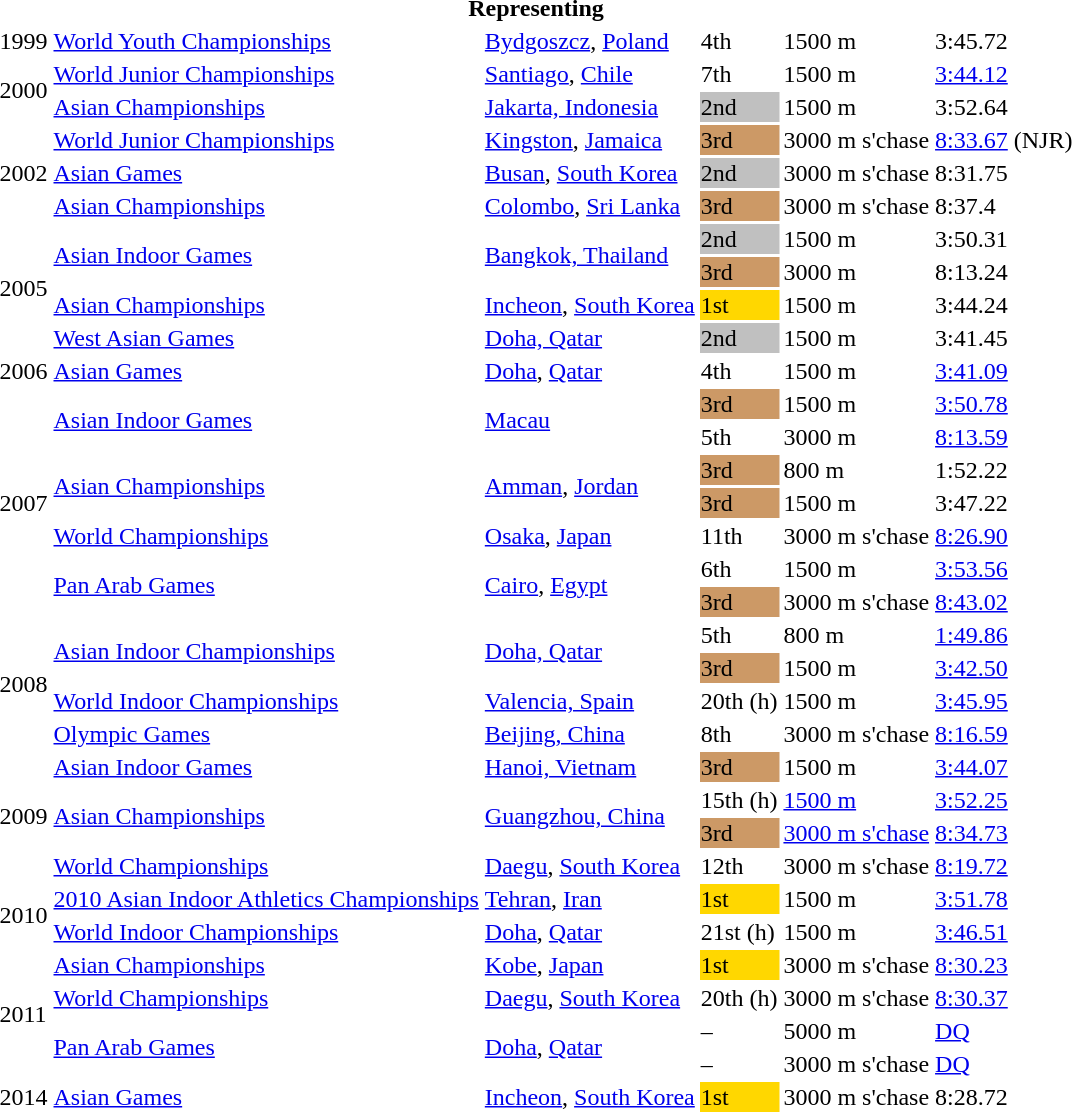<table>
<tr>
<th colspan="6">Representing </th>
</tr>
<tr>
<td>1999</td>
<td><a href='#'>World Youth Championships</a></td>
<td><a href='#'>Bydgoszcz</a>, <a href='#'>Poland</a></td>
<td>4th</td>
<td>1500 m</td>
<td>3:45.72</td>
</tr>
<tr>
<td rowspan=2>2000</td>
<td><a href='#'>World Junior Championships</a></td>
<td><a href='#'>Santiago</a>, <a href='#'>Chile</a></td>
<td>7th</td>
<td>1500 m</td>
<td><a href='#'>3:44.12</a></td>
</tr>
<tr>
<td><a href='#'>Asian Championships</a></td>
<td><a href='#'>Jakarta, Indonesia</a></td>
<td bgcolor="silver">2nd</td>
<td>1500 m</td>
<td>3:52.64</td>
</tr>
<tr>
<td rowspan=3>2002</td>
<td><a href='#'>World Junior Championships</a></td>
<td><a href='#'>Kingston</a>, <a href='#'>Jamaica</a></td>
<td bgcolor="CC9966">3rd</td>
<td>3000 m s'chase</td>
<td><a href='#'>8:33.67</a> (NJR)</td>
</tr>
<tr>
<td><a href='#'>Asian Games</a></td>
<td><a href='#'>Busan</a>, <a href='#'>South Korea</a></td>
<td bgcolor="silver">2nd</td>
<td>3000 m s'chase</td>
<td>8:31.75</td>
</tr>
<tr>
<td><a href='#'>Asian Championships</a></td>
<td><a href='#'>Colombo</a>, <a href='#'>Sri Lanka</a></td>
<td bgcolor="CC9966">3rd</td>
<td>3000 m s'chase</td>
<td>8:37.4</td>
</tr>
<tr>
<td rowspan=4>2005</td>
<td rowspan=2><a href='#'>Asian Indoor Games</a></td>
<td rowspan=2><a href='#'>Bangkok, Thailand</a></td>
<td bgcolor="silver">2nd</td>
<td>1500 m</td>
<td>3:50.31</td>
</tr>
<tr>
<td bgcolor="cc9966">3rd</td>
<td>3000 m</td>
<td>8:13.24</td>
</tr>
<tr>
<td><a href='#'>Asian Championships</a></td>
<td><a href='#'>Incheon</a>, <a href='#'>South Korea</a></td>
<td bgcolor="gold">1st</td>
<td>1500 m</td>
<td>3:44.24</td>
</tr>
<tr>
<td><a href='#'>West Asian Games</a></td>
<td><a href='#'>Doha, Qatar</a></td>
<td bgcolor="silver">2nd</td>
<td>1500 m</td>
<td>3:41.45</td>
</tr>
<tr>
<td>2006</td>
<td><a href='#'>Asian Games</a></td>
<td><a href='#'>Doha</a>, <a href='#'>Qatar</a></td>
<td>4th</td>
<td>1500 m</td>
<td><a href='#'>3:41.09</a></td>
</tr>
<tr>
<td rowspan=7>2007</td>
<td rowspan=2><a href='#'>Asian Indoor Games</a></td>
<td rowspan=2><a href='#'>Macau</a></td>
<td bgcolor="cc9966">3rd</td>
<td>1500 m</td>
<td><a href='#'>3:50.78</a></td>
</tr>
<tr>
<td>5th</td>
<td>3000 m</td>
<td><a href='#'>8:13.59</a></td>
</tr>
<tr>
<td rowspan=2><a href='#'>Asian Championships</a></td>
<td rowspan=2><a href='#'>Amman</a>, <a href='#'>Jordan</a></td>
<td bgcolor="CC9966">3rd</td>
<td>800 m</td>
<td>1:52.22</td>
</tr>
<tr>
<td bgcolor="CC9966">3rd</td>
<td>1500 m</td>
<td>3:47.22</td>
</tr>
<tr>
<td><a href='#'>World Championships</a></td>
<td><a href='#'>Osaka</a>, <a href='#'>Japan</a></td>
<td>11th</td>
<td>3000 m s'chase</td>
<td><a href='#'>8:26.90</a></td>
</tr>
<tr>
<td rowspan=2><a href='#'>Pan Arab Games</a></td>
<td rowspan=2><a href='#'>Cairo</a>, <a href='#'>Egypt</a></td>
<td>6th</td>
<td>1500 m</td>
<td><a href='#'>3:53.56</a></td>
</tr>
<tr>
<td bgcolor="cc9966">3rd</td>
<td>3000 m s'chase</td>
<td><a href='#'>8:43.02</a></td>
</tr>
<tr>
<td rowspan=4>2008</td>
<td rowspan=2><a href='#'>Asian Indoor Championships</a></td>
<td rowspan=2><a href='#'>Doha, Qatar</a></td>
<td>5th</td>
<td>800 m</td>
<td><a href='#'>1:49.86</a></td>
</tr>
<tr>
<td bgcolor=cc9966>3rd</td>
<td>1500 m</td>
<td><a href='#'>3:42.50</a></td>
</tr>
<tr>
<td><a href='#'>World Indoor Championships</a></td>
<td><a href='#'>Valencia, Spain</a></td>
<td>20th (h)</td>
<td>1500 m</td>
<td><a href='#'>3:45.95</a></td>
</tr>
<tr>
<td><a href='#'>Olympic Games</a></td>
<td><a href='#'>Beijing, China</a></td>
<td>8th</td>
<td>3000 m s'chase</td>
<td><a href='#'>8:16.59</a></td>
</tr>
<tr>
<td rowspan=4>2009</td>
<td><a href='#'>Asian Indoor Games</a></td>
<td><a href='#'>Hanoi, Vietnam</a></td>
<td bgcolor=cc9966>3rd</td>
<td>1500 m</td>
<td><a href='#'>3:44.07</a></td>
</tr>
<tr>
<td rowspan=2><a href='#'>Asian Championships</a></td>
<td rowspan=2><a href='#'>Guangzhou, China</a></td>
<td>15th (h)</td>
<td><a href='#'>1500 m</a></td>
<td><a href='#'>3:52.25</a></td>
</tr>
<tr>
<td bgcolor=cc9966>3rd</td>
<td><a href='#'>3000 m s'chase</a></td>
<td><a href='#'>8:34.73</a></td>
</tr>
<tr>
<td><a href='#'>World Championships</a></td>
<td><a href='#'>Daegu</a>, <a href='#'>South Korea</a></td>
<td>12th</td>
<td>3000 m s'chase</td>
<td><a href='#'>8:19.72</a></td>
</tr>
<tr>
<td rowspan=2>2010</td>
<td><a href='#'>2010 Asian Indoor Athletics Championships</a></td>
<td><a href='#'>Tehran</a>, <a href='#'>Iran</a></td>
<td bgcolor="gold">1st</td>
<td>1500 m</td>
<td><a href='#'>3:51.78</a></td>
</tr>
<tr>
<td><a href='#'>World Indoor Championships</a></td>
<td><a href='#'>Doha</a>, <a href='#'>Qatar</a></td>
<td>21st (h)</td>
<td>1500 m</td>
<td><a href='#'>3:46.51</a></td>
</tr>
<tr>
<td rowspan=4>2011</td>
<td><a href='#'>Asian Championships</a></td>
<td><a href='#'>Kobe</a>, <a href='#'>Japan</a></td>
<td bgcolor="gold">1st</td>
<td>3000 m s'chase</td>
<td><a href='#'>8:30.23</a></td>
</tr>
<tr>
<td><a href='#'>World Championships</a></td>
<td><a href='#'>Daegu</a>, <a href='#'>South Korea</a></td>
<td>20th (h)</td>
<td>3000 m s'chase</td>
<td><a href='#'>8:30.37</a></td>
</tr>
<tr>
<td rowspan=2><a href='#'>Pan Arab Games</a></td>
<td rowspan=2><a href='#'>Doha</a>, <a href='#'>Qatar</a></td>
<td>–</td>
<td>5000 m</td>
<td><a href='#'>DQ</a></td>
</tr>
<tr>
<td>–</td>
<td>3000 m s'chase</td>
<td><a href='#'>DQ</a></td>
</tr>
<tr>
<td>2014</td>
<td><a href='#'>Asian Games</a></td>
<td><a href='#'>Incheon</a>, <a href='#'>South Korea</a></td>
<td bgcolor="gold">1st</td>
<td>3000 m s'chase</td>
<td>8:28.72</td>
</tr>
<tr>
</tr>
</table>
